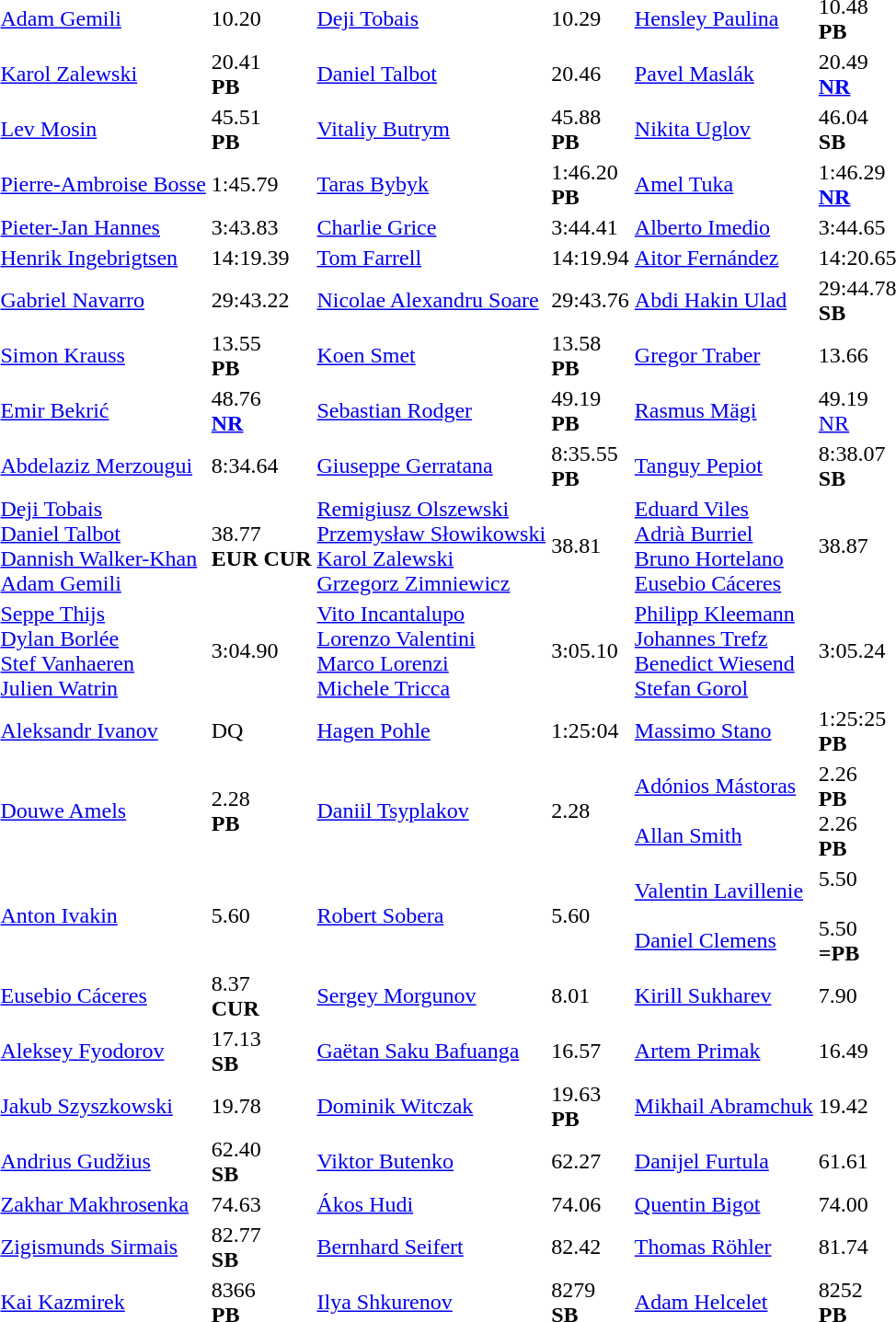<table>
<tr>
<td></td>
<td><a href='#'>Adam Gemili</a><br></td>
<td>10.20</td>
<td><a href='#'>Deji Tobais</a><br></td>
<td>10.29</td>
<td><a href='#'>Hensley Paulina</a><br></td>
<td>10.48<br><strong>PB</strong></td>
</tr>
<tr>
<td></td>
<td><a href='#'>Karol Zalewski</a><br></td>
<td>20.41<br><strong>PB</strong></td>
<td><a href='#'>Daniel Talbot</a><br></td>
<td>20.46</td>
<td><a href='#'>Pavel Maslák</a><br></td>
<td>20.49<br><strong><a href='#'>NR</a></strong></td>
</tr>
<tr>
<td></td>
<td><a href='#'>Lev Mosin</a><br></td>
<td>45.51<br><strong>PB</strong></td>
<td><a href='#'>Vitaliy Butrym</a><br></td>
<td>45.88<br><strong>PB</strong></td>
<td><a href='#'>Nikita Uglov</a><br></td>
<td>46.04<br><strong>SB</strong></td>
</tr>
<tr>
<td></td>
<td><a href='#'>Pierre-Ambroise Bosse</a><br></td>
<td>1:45.79</td>
<td><a href='#'>Taras Bybyk</a><br></td>
<td>1:46.20<br><strong>PB</strong></td>
<td><a href='#'>Amel Tuka</a><br></td>
<td>1:46.29<br><strong><a href='#'>NR</a></strong></td>
</tr>
<tr>
<td></td>
<td><a href='#'>Pieter-Jan Hannes</a><br></td>
<td>3:43.83</td>
<td><a href='#'>Charlie Grice</a><br></td>
<td>3:44.41</td>
<td><a href='#'>Alberto Imedio</a><br></td>
<td>3:44.65</td>
</tr>
<tr>
<td></td>
<td><a href='#'>Henrik Ingebrigtsen</a><br></td>
<td>14:19.39</td>
<td><a href='#'>Tom Farrell</a><br></td>
<td>14:19.94</td>
<td><a href='#'>Aitor Fernández</a><br></td>
<td>14:20.65</td>
</tr>
<tr>
<td></td>
<td><a href='#'>Gabriel Navarro</a><br></td>
<td>29:43.22</td>
<td><a href='#'>Nicolae Alexandru Soare</a><br></td>
<td>29:43.76</td>
<td><a href='#'>Abdi Hakin Ulad</a><br></td>
<td>29:44.78<br><strong>SB</strong></td>
</tr>
<tr>
<td></td>
<td><a href='#'>Simon Krauss</a><br></td>
<td>13.55<br><strong>PB</strong></td>
<td><a href='#'>Koen Smet</a><br></td>
<td>13.58<br><strong>PB</strong></td>
<td><a href='#'>Gregor Traber</a><br></td>
<td>13.66</td>
</tr>
<tr>
<td></td>
<td><a href='#'>Emir Bekrić</a><br></td>
<td>48.76<br><strong><a href='#'>NR</a></strong></td>
<td><a href='#'>Sebastian Rodger</a><br></td>
<td>49.19<br><strong>PB</strong></td>
<td><a href='#'>Rasmus Mägi</a><br></td>
<td>49.19<br><a href='#'>NR</a></td>
</tr>
<tr>
<td></td>
<td><a href='#'>Abdelaziz Merzougui</a><br></td>
<td>8:34.64</td>
<td><a href='#'>Giuseppe Gerratana</a><br></td>
<td>8:35.55<br><strong>PB</strong></td>
<td><a href='#'>Tanguy Pepiot</a><br></td>
<td>8:38.07<br><strong>SB</strong></td>
</tr>
<tr>
<td></td>
<td><a href='#'>Deji Tobais</a><br><a href='#'>Daniel Talbot</a><br><a href='#'>Dannish Walker-Khan</a><br><a href='#'>Adam Gemili</a><br></td>
<td>38.77<br><strong>EUR</strong> <strong>CUR</strong></td>
<td><a href='#'>Remigiusz Olszewski</a><br><a href='#'>Przemysław Słowikowski</a><br><a href='#'>Karol Zalewski</a><br><a href='#'>Grzegorz Zimniewicz</a><br></td>
<td>38.81</td>
<td><a href='#'>Eduard Viles</a><br><a href='#'>Adrià Burriel</a><br><a href='#'>Bruno Hortelano</a><br><a href='#'>Eusebio Cáceres</a><br></td>
<td>38.87</td>
</tr>
<tr>
<td></td>
<td><a href='#'>Seppe Thijs</a><br><a href='#'>Dylan Borlée</a><br><a href='#'>Stef Vanhaeren</a><br><a href='#'>Julien Watrin</a><br></td>
<td>3:04.90</td>
<td><a href='#'>Vito Incantalupo</a><br><a href='#'>Lorenzo Valentini</a><br><a href='#'>Marco Lorenzi</a><br><a href='#'>Michele Tricca</a><br></td>
<td>3:05.10</td>
<td><a href='#'>Philipp Kleemann</a><br><a href='#'>Johannes Trefz</a><br><a href='#'>Benedict Wiesend</a><br><a href='#'>Stefan Gorol</a><br></td>
<td>3:05.24</td>
</tr>
<tr>
<td></td>
<td><a href='#'>Aleksandr Ivanov</a><br></td>
<td>DQ</td>
<td><a href='#'>Hagen Pohle</a><br></td>
<td>1:25:04</td>
<td><a href='#'>Massimo Stano</a><br></td>
<td>1:25:25<br><strong>PB</strong></td>
</tr>
<tr>
<td></td>
<td><a href='#'>Douwe Amels</a><br></td>
<td>2.28<br><strong>PB</strong></td>
<td><a href='#'>Daniil Tsyplakov</a><br></td>
<td>2.28</td>
<td><a href='#'>Adónios Mástoras</a><br><br><a href='#'>Allan Smith</a><br></td>
<td>2.26<br><strong>PB</strong><br>2.26<br><strong>PB</strong></td>
</tr>
<tr>
<td></td>
<td><a href='#'>Anton Ivakin</a><br></td>
<td>5.60</td>
<td><a href='#'>Robert Sobera</a><br></td>
<td>5.60</td>
<td><a href='#'>Valentin Lavillenie</a><br><br><a href='#'>Daniel Clemens</a><br></td>
<td>5.50<br><br>5.50<br><strong>=PB</strong></td>
</tr>
<tr>
<td></td>
<td><a href='#'>Eusebio Cáceres</a><br></td>
<td>8.37<br><strong>CUR</strong></td>
<td><a href='#'>Sergey Morgunov</a><br></td>
<td>8.01</td>
<td><a href='#'>Kirill Sukharev</a><br></td>
<td>7.90</td>
</tr>
<tr>
<td></td>
<td><a href='#'>Aleksey Fyodorov</a><br></td>
<td>17.13<br><strong>SB</strong></td>
<td><a href='#'>Gaëtan Saku Bafuanga</a><br></td>
<td>16.57</td>
<td><a href='#'>Artem Primak</a><br></td>
<td>16.49</td>
</tr>
<tr>
<td></td>
<td><a href='#'>Jakub Szyszkowski</a><br></td>
<td>19.78</td>
<td><a href='#'>Dominik Witczak</a><br></td>
<td>19.63<br><strong>PB</strong></td>
<td><a href='#'>Mikhail Abramchuk</a><br></td>
<td>19.42</td>
</tr>
<tr>
<td></td>
<td><a href='#'>Andrius Gudžius</a><br></td>
<td>62.40<br><strong>SB</strong></td>
<td><a href='#'>Viktor Butenko</a><br></td>
<td>62.27</td>
<td><a href='#'>Danijel Furtula</a><br></td>
<td>61.61</td>
</tr>
<tr>
<td></td>
<td><a href='#'>Zakhar Makhrosenka</a><br></td>
<td>74.63</td>
<td><a href='#'>Ákos Hudi</a><br></td>
<td>74.06</td>
<td><a href='#'>Quentin Bigot</a><br></td>
<td>74.00</td>
</tr>
<tr>
<td></td>
<td><a href='#'>Zigismunds Sirmais</a><br></td>
<td>82.77<br><strong>SB</strong></td>
<td><a href='#'>Bernhard Seifert</a><br></td>
<td>82.42</td>
<td><a href='#'>Thomas Röhler</a><br></td>
<td>81.74</td>
</tr>
<tr>
<td></td>
<td><a href='#'>Kai Kazmirek</a><br></td>
<td>8366<br><strong>PB</strong></td>
<td><a href='#'>Ilya Shkurenov</a><br></td>
<td>8279<br><strong>SB</strong></td>
<td><a href='#'>Adam Helcelet</a><br></td>
<td>8252<br><strong>PB</strong></td>
</tr>
</table>
